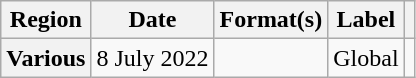<table class="wikitable plainrowheaders">
<tr>
<th scope="col">Region</th>
<th scope="col">Date</th>
<th scope="col">Format(s)</th>
<th scope="col">Label</th>
<th scope="col"></th>
</tr>
<tr>
<th scope="row">Various</th>
<td>8 July 2022</td>
<td></td>
<td>Global</td>
<td></td>
</tr>
</table>
